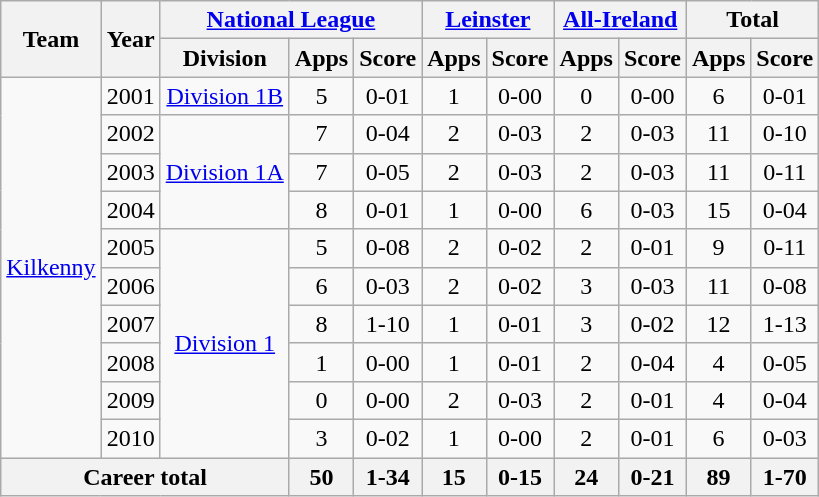<table class="wikitable" style="text-align:center">
<tr>
<th rowspan="2">Team</th>
<th rowspan="2">Year</th>
<th colspan="3"><a href='#'>National League</a></th>
<th colspan="2"><a href='#'>Leinster</a></th>
<th colspan="2"><a href='#'>All-Ireland</a></th>
<th colspan="2">Total</th>
</tr>
<tr>
<th>Division</th>
<th>Apps</th>
<th>Score</th>
<th>Apps</th>
<th>Score</th>
<th>Apps</th>
<th>Score</th>
<th>Apps</th>
<th>Score</th>
</tr>
<tr>
<td rowspan="10"><a href='#'>Kilkenny</a></td>
<td>2001</td>
<td rowspan="1"><a href='#'>Division 1B</a></td>
<td>5</td>
<td>0-01</td>
<td>1</td>
<td>0-00</td>
<td>0</td>
<td>0-00</td>
<td>6</td>
<td>0-01</td>
</tr>
<tr>
<td>2002</td>
<td rowspan="3"><a href='#'>Division 1A</a></td>
<td>7</td>
<td>0-04</td>
<td>2</td>
<td>0-03</td>
<td>2</td>
<td>0-03</td>
<td>11</td>
<td>0-10</td>
</tr>
<tr>
<td>2003</td>
<td>7</td>
<td>0-05</td>
<td>2</td>
<td>0-03</td>
<td>2</td>
<td>0-03</td>
<td>11</td>
<td>0-11</td>
</tr>
<tr>
<td>2004</td>
<td>8</td>
<td>0-01</td>
<td>1</td>
<td>0-00</td>
<td>6</td>
<td>0-03</td>
<td>15</td>
<td>0-04</td>
</tr>
<tr>
<td>2005</td>
<td rowspan="6"><a href='#'>Division 1</a></td>
<td>5</td>
<td>0-08</td>
<td>2</td>
<td>0-02</td>
<td>2</td>
<td>0-01</td>
<td>9</td>
<td>0-11</td>
</tr>
<tr>
<td>2006</td>
<td>6</td>
<td>0-03</td>
<td>2</td>
<td>0-02</td>
<td>3</td>
<td>0-03</td>
<td>11</td>
<td>0-08</td>
</tr>
<tr>
<td>2007</td>
<td>8</td>
<td>1-10</td>
<td>1</td>
<td>0-01</td>
<td>3</td>
<td>0-02</td>
<td>12</td>
<td>1-13</td>
</tr>
<tr>
<td>2008</td>
<td>1</td>
<td>0-00</td>
<td>1</td>
<td>0-01</td>
<td>2</td>
<td>0-04</td>
<td>4</td>
<td>0-05</td>
</tr>
<tr>
<td>2009</td>
<td>0</td>
<td>0-00</td>
<td>2</td>
<td>0-03</td>
<td>2</td>
<td>0-01</td>
<td>4</td>
<td>0-04</td>
</tr>
<tr>
<td>2010</td>
<td>3</td>
<td>0-02</td>
<td>1</td>
<td>0-00</td>
<td>2</td>
<td>0-01</td>
<td>6</td>
<td>0-03</td>
</tr>
<tr>
<th colspan="3">Career total</th>
<th>50</th>
<th>1-34</th>
<th>15</th>
<th>0-15</th>
<th>24</th>
<th>0-21</th>
<th>89</th>
<th>1-70</th>
</tr>
</table>
